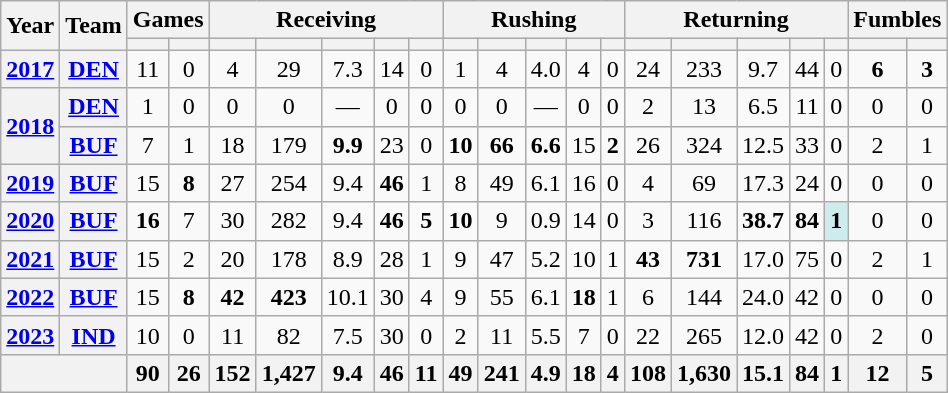<table class=wikitable style="text-align:center;">
<tr>
<th rowspan="2">Year</th>
<th rowspan="2">Team</th>
<th colspan="2">Games</th>
<th colspan="5">Receiving</th>
<th colspan="5">Rushing</th>
<th colspan="5">Returning</th>
<th colspan="2">Fumbles</th>
</tr>
<tr>
<th></th>
<th></th>
<th></th>
<th></th>
<th></th>
<th></th>
<th></th>
<th></th>
<th></th>
<th></th>
<th></th>
<th></th>
<th></th>
<th></th>
<th></th>
<th></th>
<th></th>
<th></th>
<th></th>
</tr>
<tr>
<th><a href='#'>2017</a></th>
<th><a href='#'>DEN</a></th>
<td>11</td>
<td>0</td>
<td>4</td>
<td>29</td>
<td>7.3</td>
<td>14</td>
<td>0</td>
<td>1</td>
<td>4</td>
<td>4.0</td>
<td>4</td>
<td>0</td>
<td>24</td>
<td>233</td>
<td>9.7</td>
<td>44</td>
<td>0</td>
<td><strong>6</strong></td>
<td><strong>3</strong></td>
</tr>
<tr>
<th rowspan="2"><a href='#'>2018</a></th>
<th><a href='#'>DEN</a></th>
<td>1</td>
<td>0</td>
<td>0</td>
<td>0</td>
<td>—</td>
<td>0</td>
<td>0</td>
<td>0</td>
<td>0</td>
<td>—</td>
<td>0</td>
<td>0</td>
<td>2</td>
<td>13</td>
<td>6.5</td>
<td>11</td>
<td>0</td>
<td>0</td>
<td>0</td>
</tr>
<tr>
<th><a href='#'>BUF</a></th>
<td>7</td>
<td>1</td>
<td>18</td>
<td>179</td>
<td><strong>9.9</strong></td>
<td>23</td>
<td>0</td>
<td><strong>10</strong></td>
<td><strong>66</strong></td>
<td><strong>6.6</strong></td>
<td>15</td>
<td><strong>2</strong></td>
<td>26</td>
<td>324</td>
<td>12.5</td>
<td>33</td>
<td>0</td>
<td>2</td>
<td>1</td>
</tr>
<tr>
<th><a href='#'>2019</a></th>
<th><a href='#'>BUF</a></th>
<td>15</td>
<td><strong>8</strong></td>
<td>27</td>
<td>254</td>
<td>9.4</td>
<td><strong>46</strong></td>
<td>1</td>
<td>8</td>
<td>49</td>
<td>6.1</td>
<td>16</td>
<td>0</td>
<td>4</td>
<td>69</td>
<td>17.3</td>
<td>24</td>
<td>0</td>
<td>0</td>
<td>0</td>
</tr>
<tr>
<th><a href='#'>2020</a></th>
<th><a href='#'>BUF</a></th>
<td><strong>16</strong></td>
<td>7</td>
<td>30</td>
<td>282</td>
<td>9.4</td>
<td><strong>46</strong></td>
<td><strong>5</strong></td>
<td><strong>10</strong></td>
<td>9</td>
<td>0.9</td>
<td>14</td>
<td>0</td>
<td>3</td>
<td>116</td>
<td><strong>38.7</strong></td>
<td><strong>84</strong></td>
<td style="background:#cfecec;"><strong>1</strong></td>
<td>0</td>
<td>0</td>
</tr>
<tr>
<th><a href='#'>2021</a></th>
<th><a href='#'>BUF</a></th>
<td>15</td>
<td>2</td>
<td>20</td>
<td>178</td>
<td>8.9</td>
<td>28</td>
<td>1</td>
<td>9</td>
<td>47</td>
<td>5.2</td>
<td>10</td>
<td>1</td>
<td><strong>43</strong></td>
<td><strong>731</strong></td>
<td>17.0</td>
<td>75</td>
<td>0</td>
<td>2</td>
<td>1</td>
</tr>
<tr>
<th><a href='#'>2022</a></th>
<th><a href='#'>BUF</a></th>
<td>15</td>
<td><strong>8</strong></td>
<td><strong>42</strong></td>
<td><strong>423</strong></td>
<td>10.1</td>
<td>30</td>
<td>4</td>
<td>9</td>
<td>55</td>
<td>6.1</td>
<td><strong>18</strong></td>
<td>1</td>
<td>6</td>
<td>144</td>
<td>24.0</td>
<td>42</td>
<td>0</td>
<td>0</td>
<td>0</td>
</tr>
<tr>
<th><a href='#'>2023</a></th>
<th><a href='#'>IND</a></th>
<td>10</td>
<td>0</td>
<td>11</td>
<td>82</td>
<td>7.5</td>
<td>30</td>
<td>0</td>
<td>2</td>
<td>11</td>
<td>5.5</td>
<td>7</td>
<td>0</td>
<td>22</td>
<td>265</td>
<td>12.0</td>
<td>42</td>
<td>0</td>
<td>2</td>
<td>0</td>
</tr>
<tr>
<th colspan="2"></th>
<th>90</th>
<th>26</th>
<th>152</th>
<th>1,427</th>
<th>9.4</th>
<th>46</th>
<th>11</th>
<th>49</th>
<th>241</th>
<th>4.9</th>
<th>18</th>
<th>4</th>
<th>108</th>
<th>1,630</th>
<th>15.1</th>
<th>84</th>
<th>1</th>
<th>12</th>
<th>5</th>
</tr>
</table>
